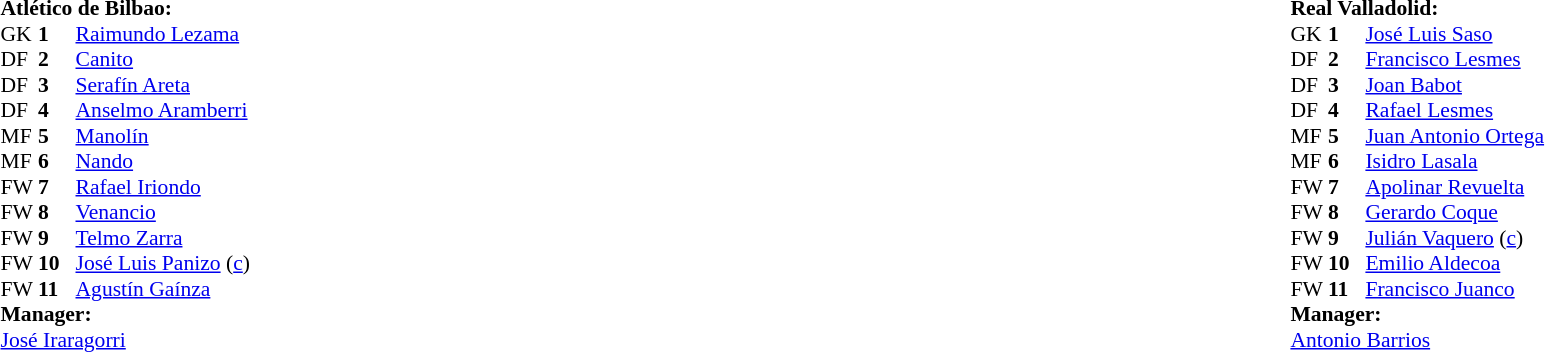<table width="100%">
<tr>
<td valign="top" width="50%"><br><table style="font-size: 90%" cellspacing="0" cellpadding="0">
<tr>
<td colspan="4"><strong>Atlético de Bilbao:</strong></td>
</tr>
<tr>
<th width="25"></th>
<th width="25"></th>
</tr>
<tr>
<td>GK</td>
<td><strong>1</strong></td>
<td> <a href='#'>Raimundo Lezama</a></td>
</tr>
<tr>
<td>DF</td>
<td><strong>2</strong></td>
<td> <a href='#'>Canito</a></td>
</tr>
<tr>
<td>DF</td>
<td><strong>3</strong></td>
<td> <a href='#'>Serafín Areta</a></td>
</tr>
<tr>
<td>DF</td>
<td><strong>4</strong></td>
<td> <a href='#'>Anselmo Aramberri</a></td>
</tr>
<tr>
<td>MF</td>
<td><strong>5</strong></td>
<td> <a href='#'>Manolín</a></td>
</tr>
<tr>
<td>MF</td>
<td><strong>6</strong></td>
<td> <a href='#'>Nando</a></td>
</tr>
<tr>
<td>FW</td>
<td><strong>7</strong></td>
<td> <a href='#'>Rafael Iriondo</a></td>
</tr>
<tr>
<td>FW</td>
<td><strong>8</strong></td>
<td> <a href='#'>Venancio</a></td>
</tr>
<tr>
<td>FW</td>
<td><strong>9</strong></td>
<td> <a href='#'>Telmo Zarra</a></td>
</tr>
<tr>
<td>FW</td>
<td><strong>10</strong></td>
<td> <a href='#'>José Luis Panizo</a> (<a href='#'>c</a>)</td>
</tr>
<tr>
<td>FW</td>
<td><strong>11</strong></td>
<td> <a href='#'>Agustín Gaínza</a></td>
</tr>
<tr>
<td colspan=4><strong>Manager:</strong></td>
</tr>
<tr>
<td colspan="4"> <a href='#'>José Iraragorri</a></td>
</tr>
</table>
</td>
<td valign="top" width="50%"><br><table style="font-size: 90%" cellspacing="0" cellpadding="0" align=center>
<tr>
<td colspan="4"><strong>Real Valladolid:</strong></td>
</tr>
<tr>
<th width="25"></th>
<th width="25"></th>
</tr>
<tr>
<td>GK</td>
<td><strong>1</strong></td>
<td> <a href='#'>José Luis Saso</a></td>
</tr>
<tr>
<td>DF</td>
<td><strong>2</strong></td>
<td> <a href='#'>Francisco Lesmes</a></td>
</tr>
<tr>
<td>DF</td>
<td><strong>3</strong></td>
<td> <a href='#'>Joan Babot</a></td>
</tr>
<tr>
<td>DF</td>
<td><strong>4</strong></td>
<td> <a href='#'>Rafael Lesmes</a></td>
</tr>
<tr>
<td>MF</td>
<td><strong>5</strong></td>
<td> <a href='#'>Juan Antonio Ortega</a></td>
</tr>
<tr>
<td>MF</td>
<td><strong>6</strong></td>
<td> <a href='#'>Isidro Lasala</a></td>
</tr>
<tr>
<td>FW</td>
<td><strong>7</strong></td>
<td> <a href='#'>Apolinar Revuelta</a></td>
</tr>
<tr>
<td>FW</td>
<td><strong>8</strong></td>
<td> <a href='#'>Gerardo Coque</a></td>
</tr>
<tr>
<td>FW</td>
<td><strong>9</strong></td>
<td> <a href='#'>Julián Vaquero</a> (<a href='#'>c</a>)</td>
</tr>
<tr>
<td>FW</td>
<td><strong>10</strong></td>
<td> <a href='#'>Emilio Aldecoa</a></td>
</tr>
<tr>
<td>FW</td>
<td><strong>11</strong></td>
<td> <a href='#'>Francisco Juanco</a></td>
</tr>
<tr>
<td colspan=4><strong>Manager:</strong></td>
</tr>
<tr>
<td colspan="4"> <a href='#'>Antonio Barrios</a></td>
</tr>
<tr>
</tr>
</table>
</td>
</tr>
</table>
